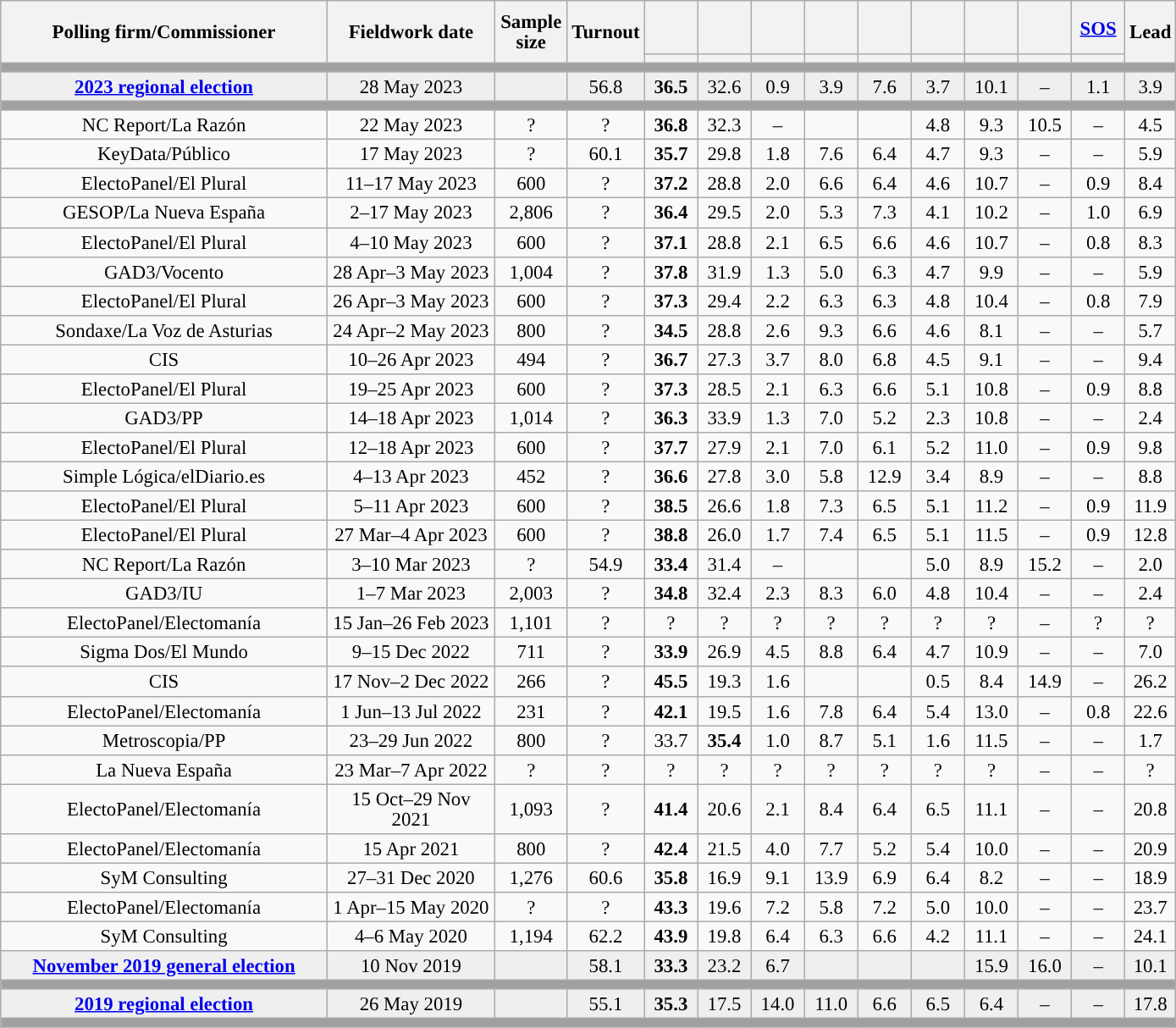<table class="wikitable collapsible collapsed" style="text-align:center; font-size:95%; line-height:16px;">
<tr style="height:42px;">
<th style="width:250px;" rowspan="2">Polling firm/Commissioner</th>
<th style="width:125px;" rowspan="2">Fieldwork date</th>
<th style="width:50px;" rowspan="2">Sample size</th>
<th style="width:45px;" rowspan="2">Turnout</th>
<th style="width:35px;"></th>
<th style="width:35px;"></th>
<th style="width:35px;"></th>
<th style="width:35px;"></th>
<th style="width:35px;"></th>
<th style="width:35px;"></th>
<th style="width:35px;"></th>
<th style="width:35px;"></th>
<th style="width:35px;"><a href='#'>SOS</a></th>
<th rowspan="2" style="width:30px;">Lead</th>
</tr>
<tr>
<th style="color:inherit;background:"></th>
<th style="color:inherit;background:"></th>
<th style="color:inherit;background:"></th>
<th style="color:inherit;background:"></th>
<th style="color:inherit;background:"></th>
<th style="color:inherit;background:"></th>
<th style="color:inherit;background:"></th>
<th style="color:inherit;background:"></th>
<th style="color:inherit;background:"></th>
</tr>
<tr>
<td colspan="14" style="background:#A0A0A0"></td>
</tr>
<tr style="background:#EFEFEF;">
<td><strong><a href='#'>2023 regional election</a></strong></td>
<td>28 May 2023</td>
<td></td>
<td>56.8</td>
<td><strong>36.5</strong><br></td>
<td>32.6<br></td>
<td>0.9<br></td>
<td>3.9<br></td>
<td>7.6<br></td>
<td>3.7<br></td>
<td>10.1<br></td>
<td>–</td>
<td>1.1<br></td>
<td style="background:">3.9</td>
</tr>
<tr>
<td colspan="14" style="background:#A0A0A0"></td>
</tr>
<tr>
<td>NC Report/La Razón</td>
<td>22 May 2023</td>
<td>?</td>
<td>?</td>
<td><strong>36.8</strong><br></td>
<td>32.3<br></td>
<td>–</td>
<td></td>
<td></td>
<td>4.8<br></td>
<td>9.3<br></td>
<td>10.5<br></td>
<td>–</td>
<td style="background:">4.5</td>
</tr>
<tr>
<td>KeyData/Público</td>
<td>17 May 2023</td>
<td>?</td>
<td>60.1</td>
<td><strong>35.7</strong><br></td>
<td>29.8<br></td>
<td>1.8<br></td>
<td>7.6<br></td>
<td>6.4<br></td>
<td>4.7<br></td>
<td>9.3<br></td>
<td>–</td>
<td>–</td>
<td style="background:">5.9</td>
</tr>
<tr>
<td>ElectoPanel/El Plural</td>
<td>11–17 May 2023</td>
<td>600</td>
<td>?</td>
<td><strong>37.2</strong><br></td>
<td>28.8<br></td>
<td>2.0<br></td>
<td>6.6<br></td>
<td>6.4<br></td>
<td>4.6<br></td>
<td>10.7<br></td>
<td>–</td>
<td>0.9<br></td>
<td style="background:">8.4</td>
</tr>
<tr>
<td>GESOP/La Nueva España</td>
<td>2–17 May 2023</td>
<td>2,806</td>
<td>?</td>
<td><strong>36.4</strong><br></td>
<td>29.5<br></td>
<td>2.0<br></td>
<td>5.3<br></td>
<td>7.3<br></td>
<td>4.1<br></td>
<td>10.2<br></td>
<td>–</td>
<td>1.0<br></td>
<td style="background:">6.9</td>
</tr>
<tr>
<td>ElectoPanel/El Plural</td>
<td>4–10 May 2023</td>
<td>600</td>
<td>?</td>
<td><strong>37.1</strong><br></td>
<td>28.8<br></td>
<td>2.1<br></td>
<td>6.5<br></td>
<td>6.6<br></td>
<td>4.6<br></td>
<td>10.7<br></td>
<td>–</td>
<td>0.8<br></td>
<td style="background:">8.3</td>
</tr>
<tr>
<td>GAD3/Vocento</td>
<td>28 Apr–3 May 2023</td>
<td>1,004</td>
<td>?</td>
<td><strong>37.8</strong><br></td>
<td>31.9<br></td>
<td>1.3<br></td>
<td>5.0<br></td>
<td>6.3<br></td>
<td>4.7<br></td>
<td>9.9<br></td>
<td>–</td>
<td>–</td>
<td style="background:">5.9</td>
</tr>
<tr>
<td>ElectoPanel/El Plural</td>
<td>26 Apr–3 May 2023</td>
<td>600</td>
<td>?</td>
<td><strong>37.3</strong><br></td>
<td>29.4<br></td>
<td>2.2<br></td>
<td>6.3<br></td>
<td>6.3<br></td>
<td>4.8<br></td>
<td>10.4<br></td>
<td>–</td>
<td>0.8<br></td>
<td style="background:">7.9</td>
</tr>
<tr>
<td>Sondaxe/La Voz de Asturias</td>
<td>24 Apr–2 May 2023</td>
<td>800</td>
<td>?</td>
<td><strong>34.5</strong><br></td>
<td>28.8<br></td>
<td>2.6<br></td>
<td>9.3<br></td>
<td>6.6<br></td>
<td>4.6<br></td>
<td>8.1<br></td>
<td>–</td>
<td>–</td>
<td style="background:">5.7</td>
</tr>
<tr>
<td>CIS</td>
<td>10–26 Apr 2023</td>
<td>494</td>
<td>?</td>
<td><strong>36.7</strong></td>
<td>27.3</td>
<td>3.7</td>
<td>8.0</td>
<td>6.8</td>
<td>4.5</td>
<td>9.1</td>
<td>–</td>
<td>–</td>
<td style="background:">9.4</td>
</tr>
<tr>
<td>ElectoPanel/El Plural</td>
<td>19–25 Apr 2023</td>
<td>600</td>
<td>?</td>
<td><strong>37.3</strong><br></td>
<td>28.5<br></td>
<td>2.1<br></td>
<td>6.3<br></td>
<td>6.6<br></td>
<td>5.1<br></td>
<td>10.8<br></td>
<td>–</td>
<td>0.9<br></td>
<td style="background:">8.8</td>
</tr>
<tr>
<td>GAD3/PP</td>
<td>14–18 Apr 2023</td>
<td>1,014</td>
<td>?</td>
<td><strong>36.3</strong><br></td>
<td>33.9<br></td>
<td>1.3<br></td>
<td>7.0<br></td>
<td>5.2<br></td>
<td>2.3<br></td>
<td>10.8<br></td>
<td>–</td>
<td>–</td>
<td style="background:">2.4</td>
</tr>
<tr>
<td>ElectoPanel/El Plural</td>
<td>12–18 Apr 2023</td>
<td>600</td>
<td>?</td>
<td><strong>37.7</strong><br></td>
<td>27.9<br></td>
<td>2.1<br></td>
<td>7.0<br></td>
<td>6.1<br></td>
<td>5.2<br></td>
<td>11.0<br></td>
<td>–</td>
<td>0.9<br></td>
<td style="background:">9.8</td>
</tr>
<tr>
<td>Simple Lógica/elDiario.es</td>
<td>4–13 Apr 2023</td>
<td>452</td>
<td>?</td>
<td><strong>36.6</strong><br></td>
<td>27.8<br></td>
<td>3.0<br></td>
<td>5.8<br></td>
<td>12.9<br></td>
<td>3.4<br></td>
<td>8.9<br></td>
<td>–</td>
<td>–</td>
<td style="background:">8.8</td>
</tr>
<tr>
<td>ElectoPanel/El Plural</td>
<td>5–11 Apr 2023</td>
<td>600</td>
<td>?</td>
<td><strong>38.5</strong><br></td>
<td>26.6<br></td>
<td>1.8<br></td>
<td>7.3<br></td>
<td>6.5<br></td>
<td>5.1<br></td>
<td>11.2<br></td>
<td>–</td>
<td>0.9<br></td>
<td style="background:">11.9</td>
</tr>
<tr>
<td>ElectoPanel/El Plural</td>
<td>27 Mar–4 Apr 2023</td>
<td>600</td>
<td>?</td>
<td><strong>38.8</strong><br></td>
<td>26.0<br></td>
<td>1.7<br></td>
<td>7.4<br></td>
<td>6.5<br></td>
<td>5.1<br></td>
<td>11.5<br></td>
<td>–</td>
<td>0.9<br></td>
<td style="background:">12.8</td>
</tr>
<tr>
<td>NC Report/La Razón</td>
<td>3–10 Mar 2023</td>
<td>?</td>
<td>54.9</td>
<td><strong>33.4</strong><br></td>
<td>31.4<br></td>
<td>–</td>
<td></td>
<td></td>
<td>5.0<br></td>
<td>8.9<br></td>
<td>15.2<br></td>
<td>–</td>
<td style="background:">2.0</td>
</tr>
<tr>
<td>GAD3/IU</td>
<td>1–7 Mar 2023</td>
<td>2,003</td>
<td>?</td>
<td><strong>34.8</strong><br></td>
<td>32.4<br></td>
<td>2.3<br></td>
<td>8.3<br></td>
<td>6.0<br></td>
<td>4.8<br></td>
<td>10.4<br></td>
<td>–</td>
<td>–</td>
<td style="background:">2.4</td>
</tr>
<tr>
<td>ElectoPanel/Electomanía</td>
<td>15 Jan–26 Feb 2023</td>
<td>1,101</td>
<td>?</td>
<td>?<br></td>
<td>?<br></td>
<td>?<br></td>
<td>?<br></td>
<td>?<br></td>
<td>?<br></td>
<td>?<br></td>
<td>–</td>
<td>?<br></td>
<td style="background:">?</td>
</tr>
<tr>
<td>Sigma Dos/El Mundo</td>
<td>9–15 Dec 2022</td>
<td>711</td>
<td>?</td>
<td><strong>33.9</strong><br></td>
<td>26.9<br></td>
<td>4.5<br></td>
<td>8.8<br></td>
<td>6.4<br></td>
<td>4.7<br></td>
<td>10.9<br></td>
<td>–</td>
<td>–</td>
<td style="background:">7.0</td>
</tr>
<tr>
<td>CIS</td>
<td>17 Nov–2 Dec 2022</td>
<td>266</td>
<td>?</td>
<td><strong>45.5</strong></td>
<td>19.3</td>
<td>1.6</td>
<td></td>
<td></td>
<td>0.5</td>
<td>8.4</td>
<td>14.9</td>
<td>–</td>
<td style="background:">26.2</td>
</tr>
<tr>
<td>ElectoPanel/Electomanía</td>
<td>1 Jun–13 Jul 2022</td>
<td>231</td>
<td>?</td>
<td><strong>42.1</strong><br></td>
<td>19.5<br></td>
<td>1.6<br></td>
<td>7.8<br></td>
<td>6.4<br></td>
<td>5.4<br></td>
<td>13.0<br></td>
<td>–</td>
<td>0.8<br></td>
<td style="background:">22.6</td>
</tr>
<tr>
<td>Metroscopia/PP</td>
<td>23–29 Jun 2022</td>
<td>800</td>
<td>?</td>
<td>33.7<br></td>
<td><strong>35.4</strong><br></td>
<td>1.0<br></td>
<td>8.7<br></td>
<td>5.1<br></td>
<td>1.6<br></td>
<td>11.5<br></td>
<td>–</td>
<td>–</td>
<td style="background:">1.7</td>
</tr>
<tr>
<td>La Nueva España</td>
<td>23 Mar–7 Apr 2022</td>
<td>?</td>
<td>?</td>
<td>?<br></td>
<td>?<br></td>
<td>?<br></td>
<td>?<br></td>
<td>?<br></td>
<td>?<br></td>
<td>?<br></td>
<td>–</td>
<td>–</td>
<td style="background:">?</td>
</tr>
<tr>
<td>ElectoPanel/Electomanía</td>
<td>15 Oct–29 Nov 2021</td>
<td>1,093</td>
<td>?</td>
<td><strong>41.4</strong><br></td>
<td>20.6<br></td>
<td>2.1<br></td>
<td>8.4<br></td>
<td>6.4<br></td>
<td>6.5<br></td>
<td>11.1<br></td>
<td>–</td>
<td>–</td>
<td style="background:">20.8</td>
</tr>
<tr>
<td>ElectoPanel/Electomanía</td>
<td>15 Apr 2021</td>
<td>800</td>
<td>?</td>
<td><strong>42.4</strong><br></td>
<td>21.5<br></td>
<td>4.0<br></td>
<td>7.7<br></td>
<td>5.2<br></td>
<td>5.4<br></td>
<td>10.0<br></td>
<td>–</td>
<td>–</td>
<td style="background:">20.9</td>
</tr>
<tr>
<td>SyM Consulting</td>
<td>27–31 Dec 2020</td>
<td>1,276</td>
<td>60.6</td>
<td><strong>35.8</strong><br></td>
<td>16.9<br></td>
<td>9.1<br></td>
<td>13.9<br></td>
<td>6.9<br></td>
<td>6.4<br></td>
<td>8.2<br></td>
<td>–</td>
<td>–</td>
<td style="background:">18.9</td>
</tr>
<tr>
<td>ElectoPanel/Electomanía</td>
<td>1 Apr–15 May 2020</td>
<td>?</td>
<td>?</td>
<td><strong>43.3</strong><br></td>
<td>19.6<br></td>
<td>7.2<br></td>
<td>5.8<br></td>
<td>7.2<br></td>
<td>5.0<br></td>
<td>10.0<br></td>
<td>–</td>
<td>–</td>
<td style="background:">23.7</td>
</tr>
<tr>
<td>SyM Consulting</td>
<td>4–6 May 2020</td>
<td>1,194</td>
<td>62.2</td>
<td><strong>43.9</strong><br></td>
<td>19.8<br></td>
<td>6.4<br></td>
<td>6.3<br></td>
<td>6.6<br></td>
<td>4.2<br></td>
<td>11.1<br></td>
<td>–</td>
<td>–</td>
<td style="background:">24.1</td>
</tr>
<tr style="background:#EFEFEF;">
<td><strong><a href='#'>November 2019 general election</a></strong></td>
<td>10 Nov 2019</td>
<td></td>
<td>58.1</td>
<td><strong>33.3</strong></td>
<td>23.2</td>
<td>6.7</td>
<td></td>
<td></td>
<td></td>
<td>15.9</td>
<td>16.0</td>
<td>–</td>
<td style="background:">10.1</td>
</tr>
<tr>
<td colspan="14" style="background:#A0A0A0"></td>
</tr>
<tr style="background:#EFEFEF;">
<td><strong><a href='#'>2019 regional election</a></strong></td>
<td>26 May 2019</td>
<td></td>
<td>55.1</td>
<td><strong>35.3</strong><br></td>
<td>17.5<br></td>
<td>14.0<br></td>
<td>11.0<br></td>
<td>6.6<br></td>
<td>6.5<br></td>
<td>6.4<br></td>
<td>–</td>
<td>–</td>
<td style="background:">17.8</td>
</tr>
<tr>
<td colspan="14" style="background:#A0A0A0"></td>
</tr>
</table>
